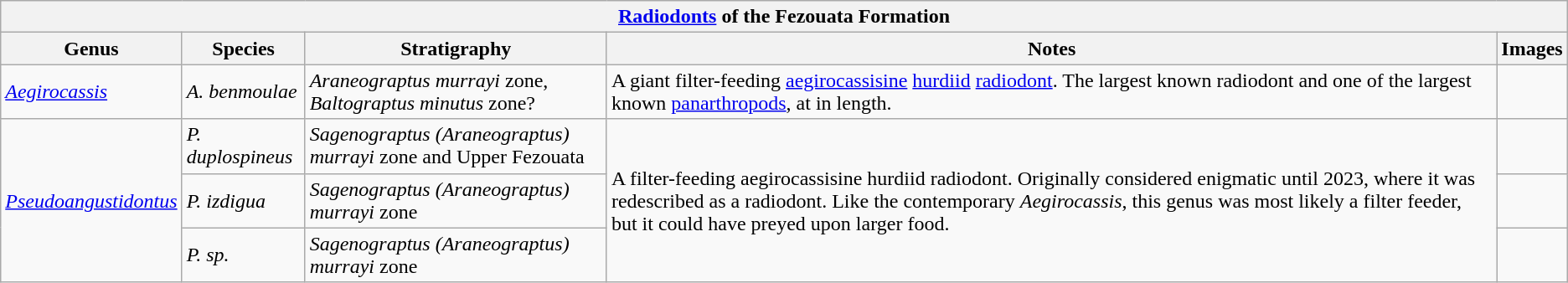<table class="wikitable sortable mw-collapsible">
<tr>
<th colspan="5" align="center"><a href='#'>Radiodonts</a> of the Fezouata Formation</th>
</tr>
<tr>
<th>Genus</th>
<th>Species</th>
<th>Stratigraphy</th>
<th>Notes</th>
<th>Images</th>
</tr>
<tr>
<td><em><a href='#'>Aegirocassis</a></em></td>
<td><em>A. benmoulae</em></td>
<td><em>Araneograptus murrayi</em> zone,<br><em>Baltograptus minutus</em> zone?</td>
<td>A giant filter-feeding <a href='#'>aegirocassisine</a> <a href='#'>hurdiid</a> <a href='#'>radiodont</a>. The largest known radiodont and one of the largest known <a href='#'>panarthropods</a>, at  in length.</td>
<td></td>
</tr>
<tr>
<td rowspan="3"><em><a href='#'>Pseudoangustidontus</a></em></td>
<td><em>P. duplospineus</em></td>
<td><em>Sagenograptus (Araneograptus) murrayi</em> zone and Upper Fezouata</td>
<td rowspan="3">A filter-feeding aegirocassisine hurdiid radiodont. Originally considered enigmatic until 2023, where it was redescribed as a radiodont. Like the contemporary <em>Aegirocassis</em>, this genus was most likely a filter feeder, but it could have preyed upon larger food.</td>
<td></td>
</tr>
<tr>
<td><em>P. izdigua</em></td>
<td><em>Sagenograptus (Araneograptus) murrayi</em> zone</td>
<td></td>
</tr>
<tr>
<td><em>P. sp.</em></td>
<td><em>Sagenograptus (Araneograptus) murrayi</em> zone</td>
<td></td>
</tr>
</table>
